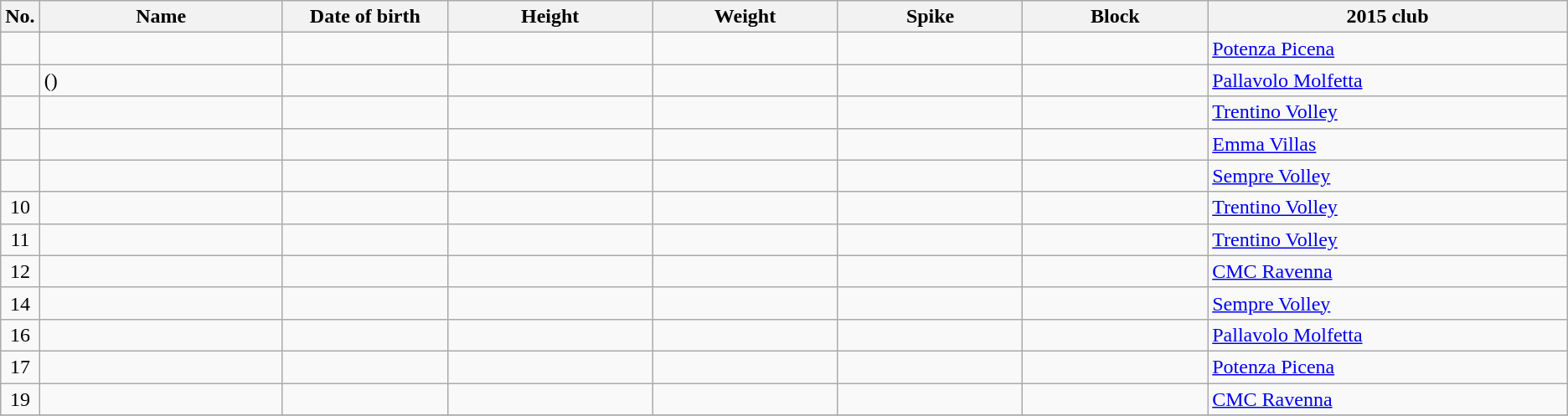<table class="wikitable sortable" style="font-size:100%; text-align:center;">
<tr>
<th>No.</th>
<th style="width:12em">Name</th>
<th style="width:8em">Date of birth</th>
<th style="width:10em">Height</th>
<th style="width:9em">Weight</th>
<th style="width:9em">Spike</th>
<th style="width:9em">Block</th>
<th style="width:18em">2015 club</th>
</tr>
<tr>
<td></td>
<td align=left></td>
<td align=right></td>
<td></td>
<td></td>
<td></td>
<td></td>
<td align=left> <a href='#'>Potenza Picena</a></td>
</tr>
<tr>
<td></td>
<td align=left> ()</td>
<td align=right></td>
<td></td>
<td></td>
<td></td>
<td></td>
<td align=left> <a href='#'>Pallavolo Molfetta</a></td>
</tr>
<tr>
<td></td>
<td align=left></td>
<td align=right></td>
<td></td>
<td></td>
<td></td>
<td></td>
<td align=left> <a href='#'>Trentino Volley</a></td>
</tr>
<tr>
<td></td>
<td align=left></td>
<td align=right></td>
<td></td>
<td></td>
<td></td>
<td></td>
<td align=left> <a href='#'>Emma Villas</a></td>
</tr>
<tr>
<td></td>
<td align=left></td>
<td align=right></td>
<td></td>
<td></td>
<td></td>
<td></td>
<td align=left> <a href='#'>Sempre Volley</a></td>
</tr>
<tr>
<td>10</td>
<td align=left></td>
<td align=right></td>
<td></td>
<td></td>
<td></td>
<td></td>
<td align=left> <a href='#'>Trentino Volley</a></td>
</tr>
<tr>
<td>11</td>
<td align=left></td>
<td align=right></td>
<td></td>
<td></td>
<td></td>
<td></td>
<td align=left> <a href='#'>Trentino Volley</a></td>
</tr>
<tr>
<td>12</td>
<td align=left></td>
<td align=right></td>
<td></td>
<td></td>
<td></td>
<td></td>
<td align=left> <a href='#'>CMC Ravenna</a></td>
</tr>
<tr>
<td>14</td>
<td align=left></td>
<td align=right></td>
<td></td>
<td></td>
<td></td>
<td></td>
<td align=left> <a href='#'>Sempre Volley</a></td>
</tr>
<tr>
<td>16</td>
<td align=left></td>
<td align=right></td>
<td></td>
<td></td>
<td></td>
<td></td>
<td align=left> <a href='#'>Pallavolo Molfetta</a></td>
</tr>
<tr>
<td>17</td>
<td align=left></td>
<td align=right></td>
<td></td>
<td></td>
<td></td>
<td></td>
<td align=left> <a href='#'>Potenza Picena</a></td>
</tr>
<tr>
<td>19</td>
<td align=left></td>
<td align=right></td>
<td></td>
<td></td>
<td></td>
<td></td>
<td align=left> <a href='#'>CMC Ravenna</a></td>
</tr>
<tr>
</tr>
</table>
